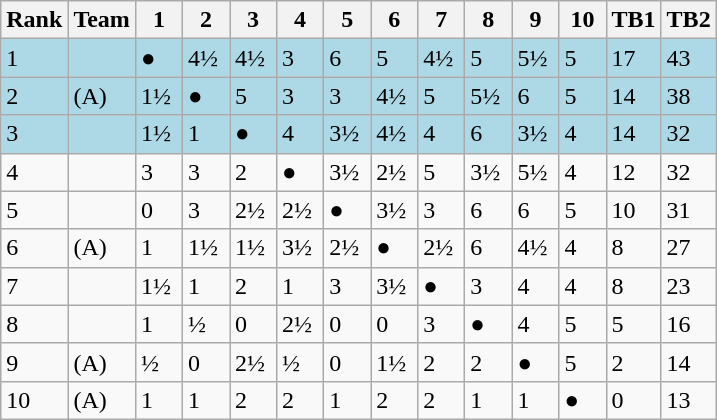<table class="wikitable">
<tr>
<th>Rank</th>
<th>Team</th>
<th style="width:1.5em;">1</th>
<th style="width:1.5em;">2</th>
<th style="width:1.5em;">3</th>
<th style="width:1.5em;">4</th>
<th style="width:1.5em;">5</th>
<th style="width:1.5em;">6</th>
<th style="width:1.5em;">7</th>
<th style="width:1.5em;">8</th>
<th style="width:1.5em;">9</th>
<th style="width:1.5em;">10</th>
<th>TB1</th>
<th>TB2</th>
</tr>
<tr style="background:lightblue">
<td>1</td>
<td></td>
<td>●</td>
<td>4½</td>
<td>4½</td>
<td>3</td>
<td>6</td>
<td>5</td>
<td>4½</td>
<td>5</td>
<td>5½</td>
<td>5</td>
<td>17</td>
<td>43</td>
</tr>
<tr style="background:lightblue">
<td>2</td>
<td> (A)</td>
<td>1½</td>
<td>●</td>
<td>5</td>
<td>3</td>
<td>3</td>
<td>4½</td>
<td>5</td>
<td>5½</td>
<td>6</td>
<td>5</td>
<td>14</td>
<td>38</td>
</tr>
<tr style="background:lightblue">
<td>3</td>
<td></td>
<td>1½</td>
<td>1</td>
<td>●</td>
<td>4</td>
<td>3½</td>
<td>4½</td>
<td>4</td>
<td>6</td>
<td>3½</td>
<td>4</td>
<td>14</td>
<td>32</td>
</tr>
<tr>
<td>4</td>
<td></td>
<td>3</td>
<td>3</td>
<td>2</td>
<td>●</td>
<td>3½</td>
<td>2½</td>
<td>5</td>
<td>3½</td>
<td>5½</td>
<td>4</td>
<td>12</td>
<td>32</td>
</tr>
<tr>
<td>5</td>
<td></td>
<td>0</td>
<td>3</td>
<td>2½</td>
<td>2½</td>
<td>●</td>
<td>3½</td>
<td>3</td>
<td>6</td>
<td>6</td>
<td>5</td>
<td>10</td>
<td>31</td>
</tr>
<tr>
<td>6</td>
<td> (A)</td>
<td>1</td>
<td>1½</td>
<td>1½</td>
<td>3½</td>
<td>2½</td>
<td>●</td>
<td>2½</td>
<td>6</td>
<td>4½</td>
<td>4</td>
<td>8</td>
<td>27</td>
</tr>
<tr>
<td>7</td>
<td></td>
<td>1½</td>
<td>1</td>
<td>2</td>
<td>1</td>
<td>3</td>
<td>3½</td>
<td>●</td>
<td>3</td>
<td>4</td>
<td>4</td>
<td>8</td>
<td>23</td>
</tr>
<tr>
<td>8</td>
<td></td>
<td>1</td>
<td>½</td>
<td>0</td>
<td>2½</td>
<td>0</td>
<td>0</td>
<td>3</td>
<td>●</td>
<td>4</td>
<td>5</td>
<td>5</td>
<td>16</td>
</tr>
<tr>
<td>9</td>
<td> (A)</td>
<td>½</td>
<td>0</td>
<td>2½</td>
<td>½</td>
<td>0</td>
<td>1½</td>
<td>2</td>
<td>2</td>
<td>●</td>
<td>5</td>
<td>2</td>
<td>14</td>
</tr>
<tr>
<td>10</td>
<td> (A)</td>
<td>1</td>
<td>1</td>
<td>2</td>
<td>2</td>
<td>1</td>
<td>2</td>
<td>2</td>
<td>1</td>
<td>1</td>
<td>●</td>
<td>0</td>
<td>13</td>
</tr>
</table>
